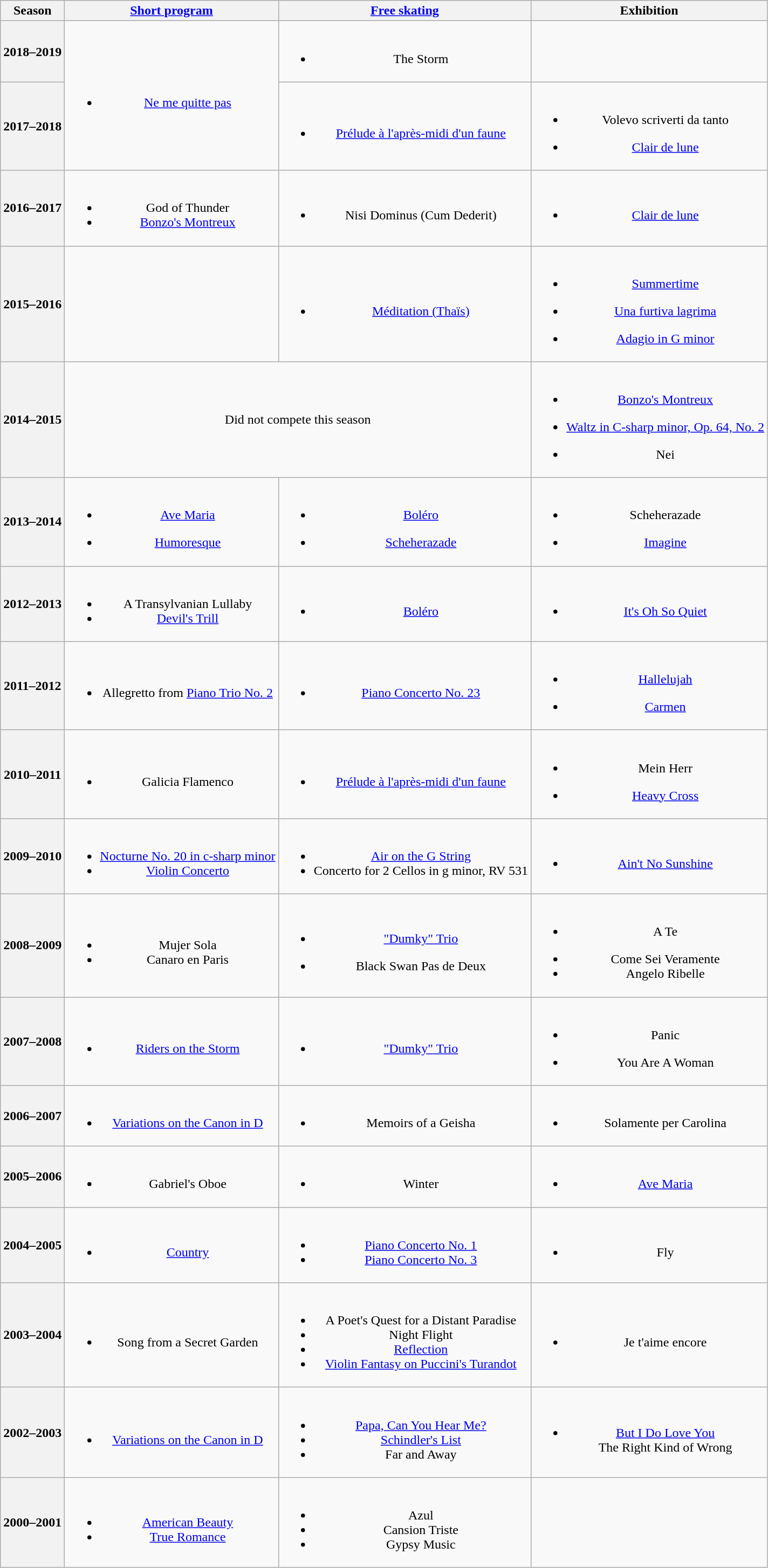<table class="wikitable" style="text-align:center">
<tr>
<th>Season</th>
<th><a href='#'>Short program</a></th>
<th><a href='#'>Free skating</a></th>
<th>Exhibition</th>
</tr>
<tr>
<th>2018–2019 <br></th>
<td rowspan=2><br><ul><li><a href='#'>Ne me quitte pas</a> <br></li></ul></td>
<td><br><ul><li>The Storm <br></li></ul></td>
<td></td>
</tr>
<tr>
<th>2017–2018 <br></th>
<td><br><ul><li><a href='#'>Prélude à l'après-midi d'un faune</a> <br></li></ul></td>
<td><br><ul><li>Volevo scriverti da tanto <br></li></ul><ul><li><a href='#'>Clair de lune</a> <br></li></ul></td>
</tr>
<tr>
<th>2016–2017 <br> </th>
<td><br><ul><li>God of Thunder <br></li><li><a href='#'>Bonzo's Montreux</a> <br></li></ul></td>
<td><br><ul><li>Nisi Dominus (Cum Dederit) <br></li></ul></td>
<td><br><ul><li><a href='#'>Clair de lune</a> <br></li></ul></td>
</tr>
<tr>
<th>2015–2016</th>
<td></td>
<td><br><ul><li><a href='#'>Méditation (Thaïs)</a> <br></li></ul></td>
<td><br><ul><li><a href='#'>Summertime</a> <br></li></ul><ul><li><a href='#'>Una furtiva lagrima</a> <br></li></ul><ul><li><a href='#'>Adagio in G minor</a> <br></li></ul></td>
</tr>
<tr>
<th>2014–2015 <br> </th>
<td align=centre colspan=2>Did not compete this season</td>
<td><br><ul><li><a href='#'>Bonzo's Montreux</a> <br> </li></ul><ul><li><a href='#'>Waltz in C-sharp minor, Op. 64, No. 2</a> <br></li></ul><ul><li>Nei <br></li></ul></td>
</tr>
<tr>
<th>2013–2014 <br> </th>
<td><br><ul><li><a href='#'>Ave Maria</a> <br></li></ul><ul><li><a href='#'>Humoresque</a> <br></li></ul></td>
<td><br><ul><li><a href='#'>Boléro</a> <br></li></ul><ul><li><a href='#'>Scheherazade</a> <br></li></ul></td>
<td><br><ul><li>Scheherazade <br></li></ul><ul><li><a href='#'>Imagine</a> <br></li></ul></td>
</tr>
<tr>
<th>2012–2013 <br> </th>
<td><br><ul><li>A Transylvanian Lullaby <br></li><li><a href='#'>Devil's Trill</a> <br></li></ul></td>
<td><br><ul><li><a href='#'>Boléro</a> <br></li></ul></td>
<td><br><ul><li><a href='#'>It's Oh So Quiet</a> <br></li></ul></td>
</tr>
<tr>
<th>2011–2012 <br> </th>
<td><br><ul><li>Allegretto from <a href='#'>Piano Trio No. 2</a> <br></li></ul></td>
<td><br><ul><li><a href='#'>Piano Concerto No. 23</a> <br></li></ul></td>
<td><br><ul><li><a href='#'>Hallelujah</a> <br></li></ul><ul><li><a href='#'>Carmen</a> <br></li></ul></td>
</tr>
<tr>
<th>2010–2011 <br> </th>
<td><br><ul><li>Galicia Flamenco <br></li></ul></td>
<td><br><ul><li><a href='#'>Prélude à l'après-midi d'un faune</a> <br></li></ul></td>
<td><br><ul><li>Mein Herr <br> </li></ul><ul><li><a href='#'>Heavy Cross</a> <br></li></ul></td>
</tr>
<tr>
<th>2009–2010 <br> </th>
<td><br><ul><li><a href='#'>Nocturne No. 20 in c-sharp minor</a> <br></li><li><a href='#'>Violin Concerto</a> <br></li></ul></td>
<td><br><ul><li><a href='#'>Air on the G String</a> <br></li><li>Concerto for 2 Cellos in g minor, RV 531 <br></li></ul></td>
<td><br><ul><li><a href='#'>Ain't No Sunshine</a> <br></li></ul></td>
</tr>
<tr>
<th>2008–2009 <br> </th>
<td><br><ul><li>Mujer Sola</li><li>Canaro en Paris <br></li></ul></td>
<td><br><ul><li><a href='#'>"Dumky" Trio</a> <br></li></ul><ul><li>Black Swan Pas de Deux <br></li></ul></td>
<td><br><ul><li>A Te <br></li></ul><ul><li>Come Sei Veramente</li><li>Angelo Ribelle <br></li></ul></td>
</tr>
<tr>
<th>2007–2008 <br> </th>
<td><br><ul><li><a href='#'>Riders on the Storm</a> <br></li></ul></td>
<td><br><ul><li><a href='#'>"Dumky" Trio</a> <br></li></ul></td>
<td><br><ul><li>Panic <br></li></ul><ul><li>You Are A Woman <br></li></ul></td>
</tr>
<tr>
<th>2006–2007 <br> </th>
<td><br><ul><li><a href='#'>Variations on the Canon in D</a> <br></li></ul></td>
<td><br><ul><li>Memoirs of a Geisha <br></li></ul></td>
<td><br><ul><li>Solamente per Carolina <br></li></ul></td>
</tr>
<tr>
<th>2005–2006 <br> </th>
<td><br><ul><li>Gabriel's Oboe <br></li></ul></td>
<td><br><ul><li>Winter <br></li></ul></td>
<td><br><ul><li><a href='#'>Ave Maria</a> <br></li></ul></td>
</tr>
<tr>
<th>2004–2005 <br> </th>
<td><br><ul><li><a href='#'>Country</a> <br></li></ul></td>
<td><br><ul><li><a href='#'>Piano Concerto No. 1</a></li><li><a href='#'>Piano Concerto No. 3</a> <br></li></ul></td>
<td><br><ul><li>Fly <br></li></ul></td>
</tr>
<tr>
<th>2003–2004 <br> </th>
<td><br><ul><li>Song from a Secret Garden <br></li></ul></td>
<td><br><ul><li>A Poet's Quest for a Distant Paradise</li><li>Night Flight</li><li><a href='#'>Reflection</a></li><li><a href='#'>Violin Fantasy on Puccini's Turandot</a> <br></li></ul></td>
<td><br><ul><li>Je t'aime encore <br></li></ul></td>
</tr>
<tr>
<th>2002–2003 <br> </th>
<td><br><ul><li><a href='#'>Variations on the Canon in D</a> <br></li></ul></td>
<td><br><ul><li><a href='#'>Papa, Can You Hear Me?</a></li><li><a href='#'>Schindler's List</a></li><li>Far and Away <br></li></ul></td>
<td><br><ul><li><a href='#'>But I Do Love You</a> <br> The Right Kind of Wrong <br></li></ul></td>
</tr>
<tr>
<th>2000–2001 <br> </th>
<td><br><ul><li><a href='#'>American Beauty</a> <br></li><li><a href='#'>True Romance</a> <br></li></ul></td>
<td><br><ul><li>Azul <br></li><li>Cansion Triste <br></li><li>Gypsy Music</li></ul></td>
<td></td>
</tr>
</table>
